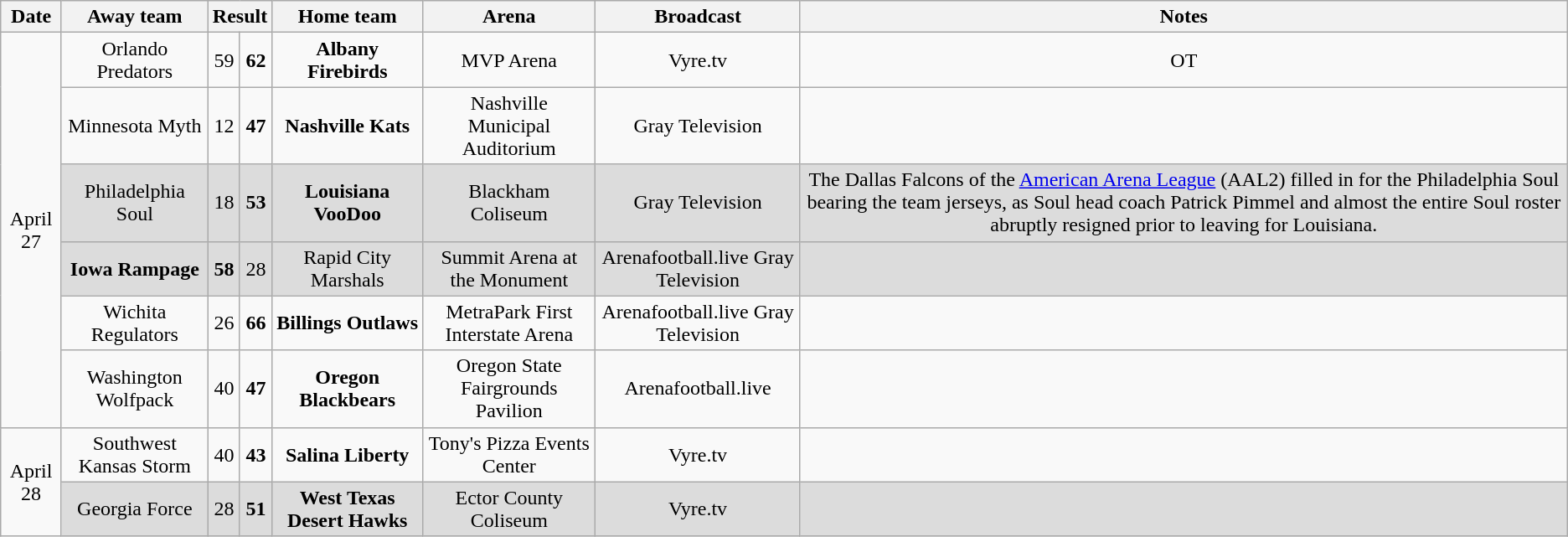<table class="wikitable" style="text-align:center;">
<tr>
<th>Date</th>
<th>Away team</th>
<th colspan="2">Result</th>
<th>Home team</th>
<th>Arena</th>
<th>Broadcast</th>
<th>Notes</th>
</tr>
<tr>
<td rowspan=6>April 27</td>
<td>Orlando Predators</td>
<td>59</td>
<td><strong>62</strong></td>
<td><strong>Albany Firebirds</strong></td>
<td>MVP Arena</td>
<td>Vyre.tv</td>
<td>OT</td>
</tr>
<tr>
<td>Minnesota Myth</td>
<td>12</td>
<td><strong>47</strong></td>
<td><strong>Nashville Kats</strong></td>
<td>Nashville Municipal Auditorium</td>
<td>Gray Television </td>
<td></td>
</tr>
<tr style="background:gainsboro">
<td>Philadelphia Soul</td>
<td>18</td>
<td><strong>53</strong></td>
<td><strong>Louisiana VooDoo</strong></td>
<td>Blackham Coliseum</td>
<td>Gray Television </td>
<td>The Dallas Falcons of the <a href='#'>American Arena League</a> (AAL2) filled in for the Philadelphia Soul bearing the team jerseys, as Soul head coach Patrick Pimmel and almost the entire Soul roster abruptly resigned prior to leaving for Louisiana.</td>
</tr>
<tr style="background:gainsboro">
<td><strong>Iowa Rampage</strong></td>
<td><strong>58</strong></td>
<td>28</td>
<td>Rapid City Marshals</td>
<td>Summit Arena at the Monument</td>
<td>Arenafootball.live Gray Television </td>
<td></td>
</tr>
<tr>
<td>Wichita Regulators</td>
<td>26</td>
<td><strong>66</strong></td>
<td><strong>Billings Outlaws</strong></td>
<td>MetraPark First Interstate Arena</td>
<td>Arenafootball.live Gray Television </td>
<td></td>
</tr>
<tr>
<td>Washington Wolfpack</td>
<td>40</td>
<td><strong>47</strong></td>
<td><strong>Oregon Blackbears</strong></td>
<td>Oregon State Fairgrounds Pavilion</td>
<td>Arenafootball.live</td>
<td></td>
</tr>
<tr>
<td rowspan=2>April 28</td>
<td>Southwest Kansas Storm</td>
<td>40</td>
<td><strong>43</strong></td>
<td><strong>Salina Liberty</strong></td>
<td>Tony's Pizza Events Center</td>
<td>Vyre.tv</td>
<td></td>
</tr>
<tr style="background:gainsboro">
<td>Georgia Force</td>
<td>28</td>
<td><strong>51</strong></td>
<td><strong>West Texas Desert Hawks</strong></td>
<td>Ector County Coliseum</td>
<td>Vyre.tv</td>
<td></td>
</tr>
</table>
